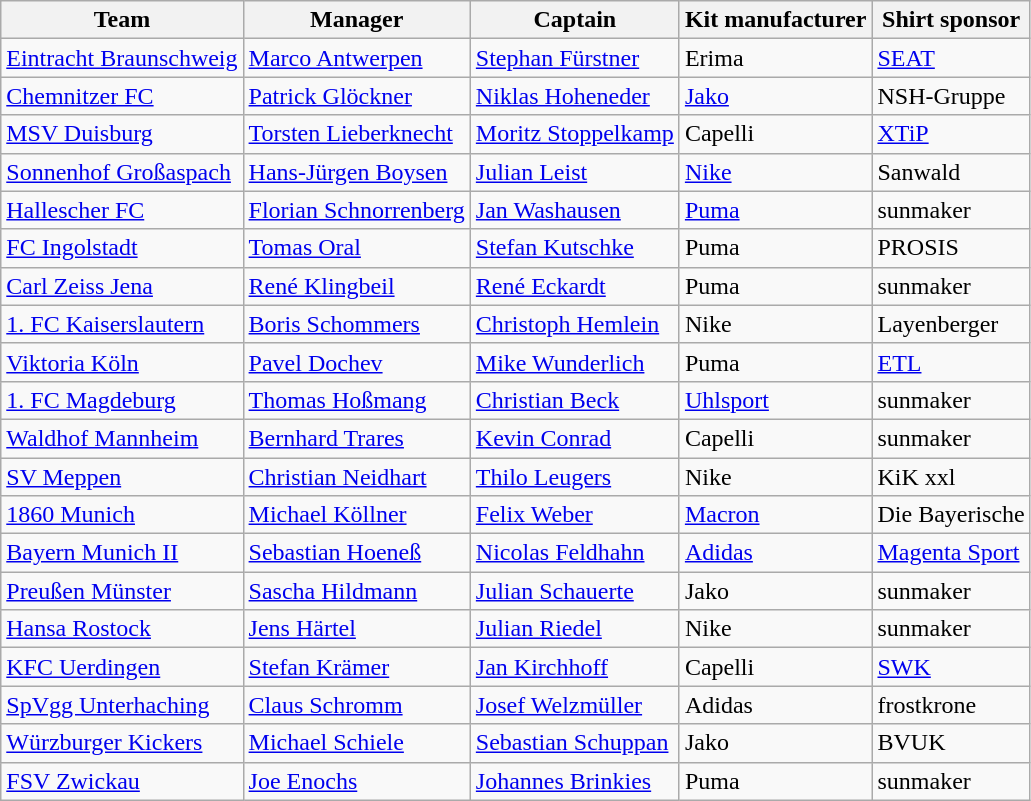<table class="wikitable sortable">
<tr>
<th>Team</th>
<th>Manager</th>
<th>Captain</th>
<th>Kit manufacturer</th>
<th>Shirt sponsor</th>
</tr>
<tr>
<td data-sort-value="Braunschweig"><a href='#'>Eintracht Braunschweig</a></td>
<td data-sort-value="Antwerpen, Marco"> <a href='#'>Marco Antwerpen</a></td>
<td data-sort-value="Furstner, Stephan"> <a href='#'>Stephan Fürstner</a></td>
<td>Erima</td>
<td><a href='#'>SEAT</a></td>
</tr>
<tr>
<td data-sort-value="Chemnitz"><a href='#'>Chemnitzer FC</a></td>
<td data-sort-value="Glöckner, Patrick"> <a href='#'>Patrick Glöckner</a></td>
<td data-sort-value="Hoheneder, Niklas"> <a href='#'>Niklas Hoheneder</a></td>
<td><a href='#'>Jako</a></td>
<td>NSH-Gruppe</td>
</tr>
<tr>
<td data-sort-value="Duisburg"><a href='#'>MSV Duisburg</a></td>
<td data-sort-value="Gruev, Iliya"> <a href='#'>Torsten Lieberknecht</a></td>
<td data-sort-value="Stoppelkamp, Moritz"> <a href='#'>Moritz Stoppelkamp</a></td>
<td>Capelli</td>
<td><a href='#'>XTiP</a></td>
</tr>
<tr>
<td data-sort-value="Grossaspach"><a href='#'>Sonnenhof Großaspach</a></td>
<td data-sort-value="Boysen, Hans-Jürgen"> <a href='#'>Hans-Jürgen Boysen</a></td>
<td data-sort-value="Leist, Julian"> <a href='#'>Julian Leist</a></td>
<td><a href='#'>Nike</a></td>
<td>Sanwald</td>
</tr>
<tr>
<td data-sort-value="Halle"><a href='#'>Hallescher FC</a></td>
<td data-sort-value="Schnorrenberg, Florian"> <a href='#'>Florian Schnorrenberg</a></td>
<td data-sort-value="Washausen, Jan"> <a href='#'>Jan Washausen</a></td>
<td><a href='#'>Puma</a></td>
<td>sunmaker</td>
</tr>
<tr>
<td data-sort-value="Ingolstadt"><a href='#'>FC Ingolstadt</a></td>
<td data-sort-value="Oral, Tomas"> <a href='#'>Tomas Oral</a></td>
<td data-sort-value="Kutschke, Stefan"> <a href='#'>Stefan Kutschke</a></td>
<td>Puma</td>
<td>PROSIS</td>
</tr>
<tr>
<td data-sort-value="Jena"><a href='#'>Carl Zeiss Jena</a></td>
<td data-sort-value="Klingbeil, Rene"> <a href='#'>René Klingbeil</a></td>
<td data-sort-value="Eckardt, Rene"> <a href='#'>René Eckardt</a></td>
<td>Puma</td>
<td>sunmaker</td>
</tr>
<tr>
<td data-sort-value="Kaiserslautern"><a href='#'>1. FC Kaiserslautern</a></td>
<td data-sort-value="Schommers; Boris"> <a href='#'>Boris Schommers</a></td>
<td data-sort-value="Hemlein, Christoph"> <a href='#'>Christoph Hemlein</a></td>
<td>Nike</td>
<td>Layenberger</td>
</tr>
<tr>
<td data-sort-value="Koln"><a href='#'>Viktoria Köln</a></td>
<td data-sort-value="Dochev, Pavel"> <a href='#'>Pavel Dochev</a></td>
<td data-sort-value="Wunderlich, Mike"> <a href='#'>Mike Wunderlich</a></td>
<td>Puma</td>
<td><a href='#'>ETL</a></td>
</tr>
<tr>
<td data-sort-value="Magdeburg"><a href='#'>1. FC Magdeburg</a></td>
<td data-sort-value="Hoßmang, Thomas"> <a href='#'>Thomas Hoßmang</a></td>
<td data-sort-value="Beck, Christian"> <a href='#'>Christian Beck</a></td>
<td><a href='#'>Uhlsport</a></td>
<td>sunmaker</td>
</tr>
<tr>
<td data-sort-value="Mannheim"><a href='#'>Waldhof Mannheim</a></td>
<td data-sort-value="Trares, Bernhard"> <a href='#'>Bernhard Trares</a></td>
<td data-sort-value="Conrad, Kevin"> <a href='#'>Kevin Conrad</a></td>
<td>Capelli</td>
<td>sunmaker</td>
</tr>
<tr>
<td data-sort-value="Meppen"><a href='#'>SV Meppen</a></td>
<td data-sort-value="Neidhart, Christian"> <a href='#'>Christian Neidhart</a></td>
<td data-sort-value="Leugers, Thilo"> <a href='#'>Thilo Leugers</a></td>
<td>Nike</td>
<td>KiK xxl</td>
</tr>
<tr>
<td data-sort-value="Munich, 1860"><a href='#'>1860 Munich</a></td>
<td data-sort-value="Köllner, Michael"> <a href='#'>Michael Köllner</a></td>
<td data-sort-value="Weber, Felix"> <a href='#'>Felix Weber</a></td>
<td><a href='#'>Macron</a></td>
<td>Die Bayerische</td>
</tr>
<tr>
<td data-sort-value="Munich, Bayern"><a href='#'>Bayern Munich II</a></td>
<td data-sort-value="Hoeness, Sebastian"> <a href='#'>Sebastian Hoeneß</a></td>
<td data-sort-value="Feldhahn, Nicolas"> <a href='#'>Nicolas Feldhahn</a></td>
<td><a href='#'>Adidas</a></td>
<td><a href='#'>Magenta Sport</a></td>
</tr>
<tr>
<td data-sort-value="Munster"><a href='#'>Preußen Münster</a></td>
<td data-sort-value="Hildmann, Sascha"> <a href='#'>Sascha Hildmann</a></td>
<td data-sort-value="Schauerte, Julian"> <a href='#'>Julian Schauerte</a></td>
<td>Jako</td>
<td>sunmaker</td>
</tr>
<tr>
<td data-sort-value="Rostock"><a href='#'>Hansa Rostock</a></td>
<td data-sort-value="Hartel, Jens"> <a href='#'>Jens Härtel</a></td>
<td data-sort-value="Riedel, Julian"> <a href='#'>Julian Riedel</a></td>
<td>Nike</td>
<td>sunmaker</td>
</tr>
<tr>
<td data-sort-value="Uerdingen"><a href='#'>KFC Uerdingen</a></td>
<td data-sort-value="Krämer, Stefan"> <a href='#'>Stefan Krämer</a></td>
<td data-sort-value="Kirchhoff, Jan"> <a href='#'>Jan Kirchhoff</a></td>
<td>Capelli</td>
<td><a href='#'>SWK</a></td>
</tr>
<tr>
<td data-sort-value="Unterhaching"><a href='#'>SpVgg Unterhaching</a></td>
<td data-sort-value="Schromm, Claus"> <a href='#'>Claus Schromm</a></td>
<td data-sort-value="Welzmuller, Josef"> <a href='#'>Josef Welzmüller</a></td>
<td>Adidas</td>
<td>frostkrone</td>
</tr>
<tr>
<td data-sort-value="Wurzburg"><a href='#'>Würzburger Kickers</a></td>
<td data-sort-value="Schiele, Michael"> <a href='#'>Michael Schiele</a></td>
<td data-sort-value="Schuppan, Sebastian"> <a href='#'>Sebastian Schuppan</a></td>
<td>Jako</td>
<td>BVUK</td>
</tr>
<tr>
<td data-sort-value="Zwickau"><a href='#'>FSV Zwickau</a></td>
<td data-sort-value="Enochs, Joe"> <a href='#'>Joe Enochs</a></td>
<td data-sort-value="Brinkies, Johannes"> <a href='#'>Johannes Brinkies</a></td>
<td>Puma</td>
<td>sunmaker</td>
</tr>
</table>
